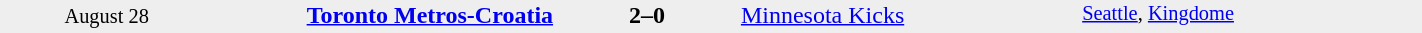<table style="width: 75%; background: #eeeeee;" cellspacing="0">
<tr>
<td style=font-size:85% align=center rowspan=3 width=15%>August 28</td>
<td width=24% align=right><strong><a href='#'>Toronto Metros-Croatia</a></strong></td>
<td align=center width=13%><strong>2–0</strong></td>
<td width=24%><a href='#'>Minnesota Kicks</a></td>
<td style=font-size:85% rowspan=3 valign=top><a href='#'>Seattle</a>, <a href='#'>Kingdome</a></td>
</tr>
<tr style=font-size:85%>
<td align=right valign=top></td>
<td valign=top></td>
<td align=left valign=top></td>
</tr>
</table>
